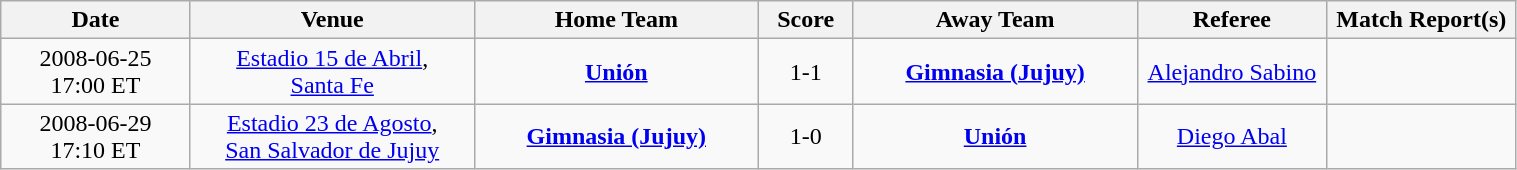<table class="wikitable" style="text-align:center" width="80%">
<tr>
<th width="10%">Date <br> </th>
<th width="15%">Venue</th>
<th width="15%">Home Team</th>
<th width="5%">Score</th>
<th width="15%">Away Team</th>
<th width="10%">Referee</th>
<th width="10%">Match Report(s)</th>
</tr>
<tr>
<td>2008-06-25 <br> 17:00 ET</td>
<td><a href='#'>Estadio 15 de Abril</a>,  <br> <a href='#'>Santa Fe</a></td>
<td><strong><a href='#'>Unión</a></strong> <br> <a href='#'></a> </td>
<td>1-1</td>
<td><strong> <a href='#'>Gimnasia (Jujuy)</a></strong> <br> <a href='#'></a> </td>
<td><a href='#'>Alejandro Sabino</a></td>
<td>  </td>
</tr>
<tr>
<td>2008-06-29 <br> 17:10 ET</td>
<td><a href='#'>Estadio 23 de Agosto</a>,  <br> <a href='#'>San Salvador de Jujuy</a></td>
<td><strong> <a href='#'>Gimnasia (Jujuy)</a></strong> <br> <a href='#'></a> </td>
<td>1-0</td>
<td><strong><a href='#'>Unión</a></strong></td>
<td><a href='#'>Diego Abal</a></td>
<td>  </td>
</tr>
</table>
